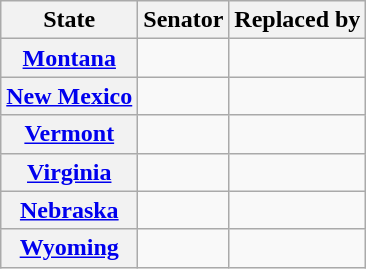<table class="wikitable sortable plainrowheaders">
<tr>
<th scope="col">State</th>
<th scope="col">Senator</th>
<th scope="col">Replaced by</th>
</tr>
<tr>
<th><a href='#'>Montana</a></th>
<td></td>
<td></td>
</tr>
<tr>
<th><a href='#'>New Mexico</a></th>
<td></td>
<td></td>
</tr>
<tr>
<th><a href='#'>Vermont</a></th>
<td></td>
<td></td>
</tr>
<tr>
<th><a href='#'>Virginia</a></th>
<td></td>
<td></td>
</tr>
<tr>
<th><a href='#'>Nebraska</a></th>
<td></td>
<td></td>
</tr>
<tr>
<th><a href='#'>Wyoming</a></th>
<td></td>
<td></td>
</tr>
</table>
